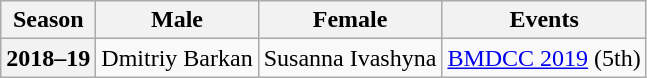<table class="wikitable">
<tr>
<th scope="col">Season</th>
<th scope="col">Male</th>
<th scope="col">Female</th>
<th scope="col">Events</th>
</tr>
<tr>
<th scope="row">2018–19</th>
<td>Dmitriy Barkan</td>
<td>Susanna Ivashyna</td>
<td><a href='#'>BMDCC 2019</a> (5th)</td>
</tr>
</table>
